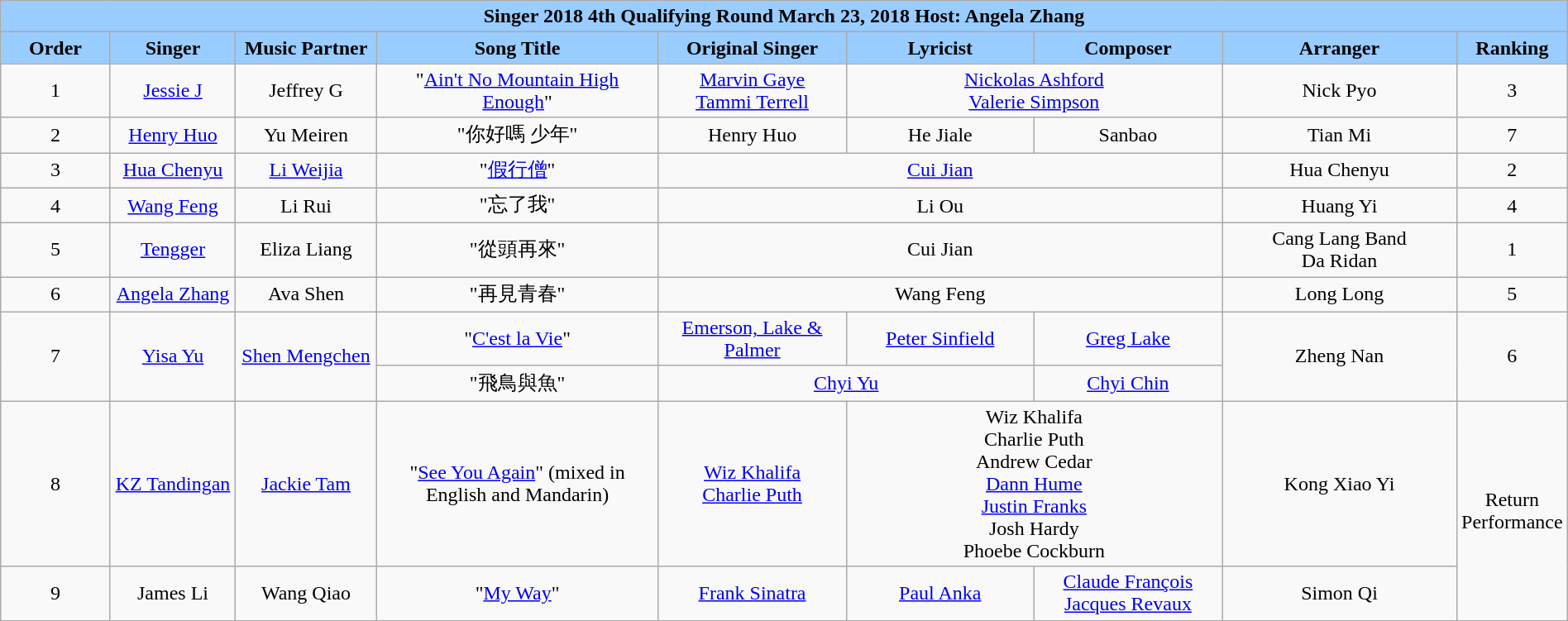<table class="wikitable sortable mw-collapsible" width="100%" style="text-align:center">
<tr align=center style="background:#99CCFF">
<td colspan="9"><div><strong>Singer 2018 4th Qualifying Round March 23, 2018 Host: Angela Zhang</strong></div></td>
</tr>
<tr style="background:#99CCFF">
<td style="width:7%"><strong>Order</strong></td>
<td style="width:8%"><strong>Singer</strong></td>
<td style="width:9%"><strong>Music Partner</strong></td>
<td style="width:18%"><strong>Song Title</strong></td>
<td style="width:12%"><strong>Original Singer</strong></td>
<td style="width:12% "><strong>Lyricist</strong></td>
<td style="width:12%"><strong>Composer</strong></td>
<td style="width:15%"><strong>Arranger</strong></td>
<td style="width:7%"><strong>Ranking</strong></td>
</tr>
<tr>
<td>1</td>
<td><a href='#'>Jessie J</a></td>
<td>Jeffrey G</td>
<td>"<a href='#'>Ain't No Mountain High Enough</a>"</td>
<td><a href='#'>Marvin Gaye</a><br><a href='#'>Tammi Terrell</a></td>
<td colspan=2><a href='#'>Nickolas Ashford<br>Valerie Simpson</a></td>
<td>Nick Pyo</td>
<td>3</td>
</tr>
<tr>
<td>2</td>
<td><a href='#'>Henry Huo</a></td>
<td>Yu Meiren</td>
<td>"你好嗎 少年"</td>
<td>Henry Huo</td>
<td>He Jiale</td>
<td>Sanbao</td>
<td>Tian Mi</td>
<td>7</td>
</tr>
<tr>
<td>3</td>
<td><a href='#'>Hua Chenyu</a></td>
<td><a href='#'>Li Weijia</a></td>
<td>"<a href='#'>假行僧</a>"</td>
<td colspan=3><a href='#'>Cui Jian</a></td>
<td>Hua Chenyu</td>
<td>2</td>
</tr>
<tr>
<td>4</td>
<td><a href='#'>Wang Feng</a></td>
<td>Li Rui</td>
<td>"忘了我"</td>
<td colspan=3>Li Ou</td>
<td>Huang Yi</td>
<td>4</td>
</tr>
<tr>
<td>5</td>
<td><a href='#'>Tengger</a></td>
<td>Eliza Liang</td>
<td>"從頭再來"</td>
<td colspan=3>Cui Jian</td>
<td>Cang Lang Band<br>Da Ridan</td>
<td>1</td>
</tr>
<tr>
<td>6</td>
<td><a href='#'>Angela Zhang</a></td>
<td>Ava Shen</td>
<td>"再見青春"</td>
<td colspan=3>Wang Feng</td>
<td>Long Long</td>
<td>5</td>
</tr>
<tr>
<td rowspan=2>7</td>
<td rowspan=2><a href='#'>Yisa Yu</a></td>
<td rowspan=2><a href='#'>Shen Mengchen</a></td>
<td>"<a href='#'>C'est la Vie</a>"</td>
<td><a href='#'>Emerson, Lake & Palmer</a></td>
<td><a href='#'>Peter Sinfield</a></td>
<td><a href='#'>Greg Lake</a></td>
<td rowspan=2>Zheng Nan</td>
<td rowspan=2>6</td>
</tr>
<tr>
<td>"飛鳥與魚"</td>
<td colspan=2><a href='#'>Chyi Yu</a></td>
<td><a href='#'>Chyi Chin</a></td>
</tr>
<tr>
<td>8</td>
<td><a href='#'>KZ Tandingan</a></td>
<td><a href='#'>Jackie Tam</a></td>
<td>"<a href='#'>See You Again</a>" (mixed in English and Mandarin)</td>
<td><a href='#'>Wiz Khalifa</a><br><a href='#'>Charlie Puth</a></td>
<td colspan=2>Wiz Khalifa<br>Charlie Puth<br>Andrew Cedar<br><a href='#'>Dann Hume</a><br><a href='#'>Justin Franks</a><br>Josh Hardy<br>Phoebe Cockburn</td>
<td>Kong Xiao Yi</td>
<td rowspan=2>Return Performance</td>
</tr>
<tr>
<td>9</td>
<td>James Li</td>
<td>Wang Qiao</td>
<td>"<a href='#'>My Way</a>"</td>
<td><a href='#'>Frank Sinatra</a></td>
<td><a href='#'>Paul Anka</a></td>
<td><a href='#'>Claude François</a><br><a href='#'>Jacques Revaux</a></td>
<td>Simon Qi</td>
</tr>
</table>
